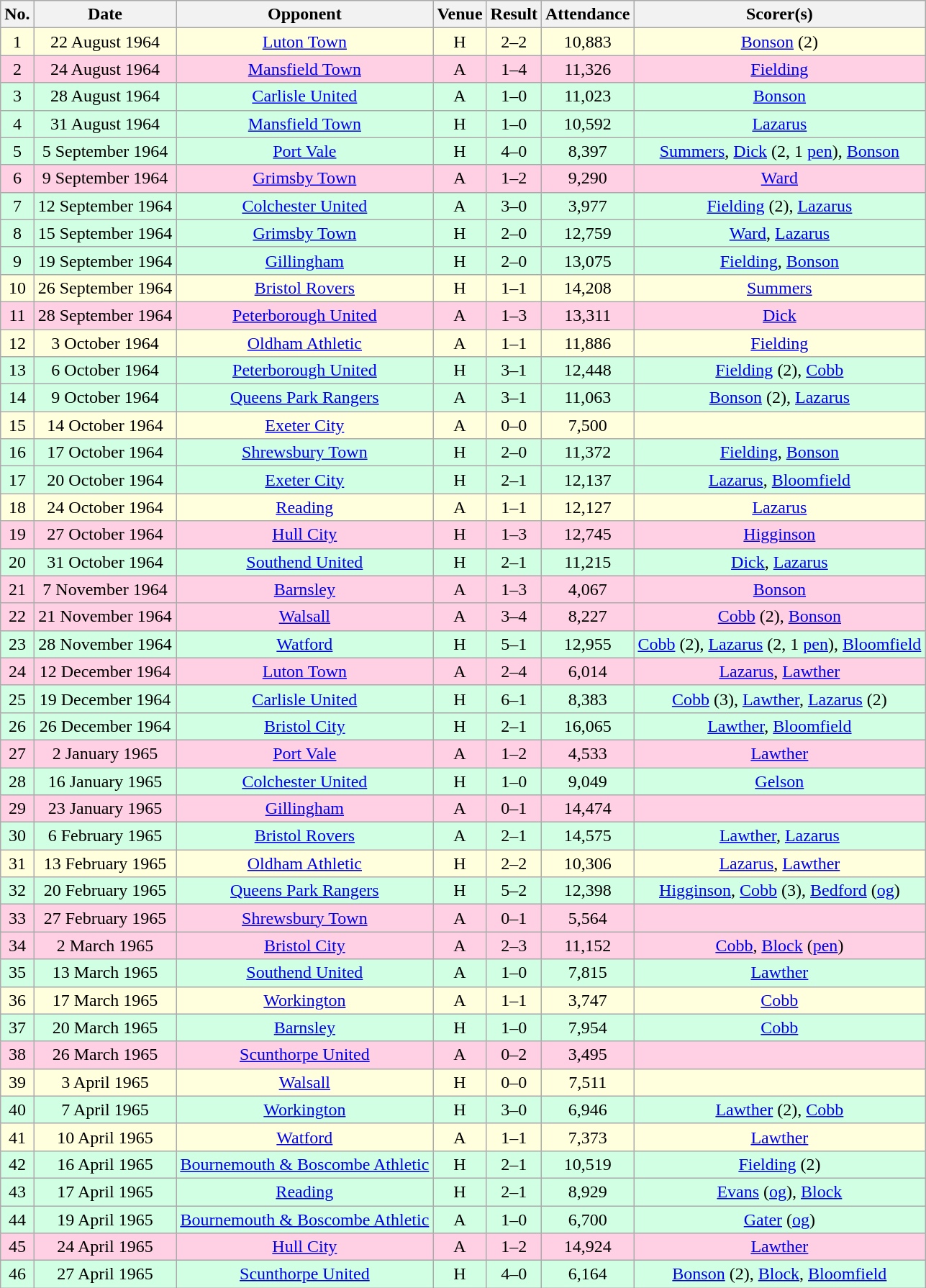<table class="wikitable sortable" style="text-align:center;">
<tr>
<th>No.</th>
<th>Date</th>
<th>Opponent</th>
<th>Venue</th>
<th>Result</th>
<th>Attendance</th>
<th>Scorer(s)</th>
</tr>
<tr style="background:#ffd;">
<td>1</td>
<td>22 August 1964</td>
<td><a href='#'>Luton Town</a></td>
<td>H</td>
<td>2–2</td>
<td>10,883</td>
<td><a href='#'>Bonson</a> (2)</td>
</tr>
<tr style="background:#ffd0e3;">
<td>2</td>
<td>24 August 1964</td>
<td><a href='#'>Mansfield Town</a></td>
<td>A</td>
<td>1–4</td>
<td>11,326</td>
<td><a href='#'>Fielding</a></td>
</tr>
<tr style="background:#d0ffe3;">
<td>3</td>
<td>28 August 1964</td>
<td><a href='#'>Carlisle United</a></td>
<td>A</td>
<td>1–0</td>
<td>11,023</td>
<td><a href='#'>Bonson</a></td>
</tr>
<tr style="background:#d0ffe3;">
<td>4</td>
<td>31 August 1964</td>
<td><a href='#'>Mansfield Town</a></td>
<td>H</td>
<td>1–0</td>
<td>10,592</td>
<td><a href='#'>Lazarus</a></td>
</tr>
<tr style="background:#d0ffe3;">
<td>5</td>
<td>5 September 1964</td>
<td><a href='#'>Port Vale</a></td>
<td>H</td>
<td>4–0</td>
<td>8,397</td>
<td><a href='#'>Summers</a>, <a href='#'>Dick</a> (2, 1 <a href='#'>pen</a>), <a href='#'>Bonson</a></td>
</tr>
<tr style="background:#ffd0e3;">
<td>6</td>
<td>9 September 1964</td>
<td><a href='#'>Grimsby Town</a></td>
<td>A</td>
<td>1–2</td>
<td>9,290</td>
<td><a href='#'>Ward</a></td>
</tr>
<tr style="background:#d0ffe3;">
<td>7</td>
<td>12 September 1964</td>
<td><a href='#'>Colchester United</a></td>
<td>A</td>
<td>3–0</td>
<td>3,977</td>
<td><a href='#'>Fielding</a> (2), <a href='#'>Lazarus</a></td>
</tr>
<tr style="background:#d0ffe3;">
<td>8</td>
<td>15 September 1964</td>
<td><a href='#'>Grimsby Town</a></td>
<td>H</td>
<td>2–0</td>
<td>12,759</td>
<td><a href='#'>Ward</a>, <a href='#'>Lazarus</a></td>
</tr>
<tr style="background:#d0ffe3;">
<td>9</td>
<td>19 September 1964</td>
<td><a href='#'>Gillingham</a></td>
<td>H</td>
<td>2–0</td>
<td>13,075</td>
<td><a href='#'>Fielding</a>, <a href='#'>Bonson</a></td>
</tr>
<tr style="background:#ffd;">
<td>10</td>
<td>26 September 1964</td>
<td><a href='#'>Bristol Rovers</a></td>
<td>H</td>
<td>1–1</td>
<td>14,208</td>
<td><a href='#'>Summers</a></td>
</tr>
<tr style="background:#ffd0e3;">
<td>11</td>
<td>28 September 1964</td>
<td><a href='#'>Peterborough United</a></td>
<td>A</td>
<td>1–3</td>
<td>13,311</td>
<td><a href='#'>Dick</a></td>
</tr>
<tr style="background:#ffd;">
<td>12</td>
<td>3 October 1964</td>
<td><a href='#'>Oldham Athletic</a></td>
<td>A</td>
<td>1–1</td>
<td>11,886</td>
<td><a href='#'>Fielding</a></td>
</tr>
<tr style="background:#d0ffe3;">
<td>13</td>
<td>6 October 1964</td>
<td><a href='#'>Peterborough United</a></td>
<td>H</td>
<td>3–1</td>
<td>12,448</td>
<td><a href='#'>Fielding</a> (2), <a href='#'>Cobb</a></td>
</tr>
<tr style="background:#d0ffe3;">
<td>14</td>
<td>9 October 1964</td>
<td><a href='#'>Queens Park Rangers</a></td>
<td>A</td>
<td>3–1</td>
<td>11,063</td>
<td><a href='#'>Bonson</a> (2), <a href='#'>Lazarus</a></td>
</tr>
<tr style="background:#ffd;">
<td>15</td>
<td>14 October 1964</td>
<td><a href='#'>Exeter City</a></td>
<td>A</td>
<td>0–0</td>
<td>7,500</td>
<td></td>
</tr>
<tr style="background:#d0ffe3;">
<td>16</td>
<td>17 October 1964</td>
<td><a href='#'>Shrewsbury Town</a></td>
<td>H</td>
<td>2–0</td>
<td>11,372</td>
<td><a href='#'>Fielding</a>, <a href='#'>Bonson</a></td>
</tr>
<tr style="background:#d0ffe3;">
<td>17</td>
<td>20 October 1964</td>
<td><a href='#'>Exeter City</a></td>
<td>H</td>
<td>2–1</td>
<td>12,137</td>
<td><a href='#'>Lazarus</a>, <a href='#'>Bloomfield</a></td>
</tr>
<tr style="background:#ffd;">
<td>18</td>
<td>24 October 1964</td>
<td><a href='#'>Reading</a></td>
<td>A</td>
<td>1–1</td>
<td>12,127</td>
<td><a href='#'>Lazarus</a></td>
</tr>
<tr style="background:#ffd0e3;">
<td>19</td>
<td>27 October 1964</td>
<td><a href='#'>Hull City</a></td>
<td>H</td>
<td>1–3</td>
<td>12,745</td>
<td><a href='#'>Higginson</a></td>
</tr>
<tr style="background:#d0ffe3;">
<td>20</td>
<td>31 October 1964</td>
<td><a href='#'>Southend United</a></td>
<td>H</td>
<td>2–1</td>
<td>11,215</td>
<td><a href='#'>Dick</a>, <a href='#'>Lazarus</a></td>
</tr>
<tr style="background:#ffd0e3;">
<td>21</td>
<td>7 November 1964</td>
<td><a href='#'>Barnsley</a></td>
<td>A</td>
<td>1–3</td>
<td>4,067</td>
<td><a href='#'>Bonson</a></td>
</tr>
<tr style="background:#ffd0e3;">
<td>22</td>
<td>21 November 1964</td>
<td><a href='#'>Walsall</a></td>
<td>A</td>
<td>3–4</td>
<td>8,227</td>
<td><a href='#'>Cobb</a> (2), <a href='#'>Bonson</a></td>
</tr>
<tr style="background:#d0ffe3;">
<td>23</td>
<td>28 November 1964</td>
<td><a href='#'>Watford</a></td>
<td>H</td>
<td>5–1</td>
<td>12,955</td>
<td><a href='#'>Cobb</a> (2), <a href='#'>Lazarus</a> (2, 1 <a href='#'>pen</a>), <a href='#'>Bloomfield</a></td>
</tr>
<tr style="background:#ffd0e3;">
<td>24</td>
<td>12 December 1964</td>
<td><a href='#'>Luton Town</a></td>
<td>A</td>
<td>2–4</td>
<td>6,014</td>
<td><a href='#'>Lazarus</a>, <a href='#'>Lawther</a></td>
</tr>
<tr style="background:#d0ffe3;">
<td>25</td>
<td>19 December 1964</td>
<td><a href='#'>Carlisle United</a></td>
<td>H</td>
<td>6–1</td>
<td>8,383</td>
<td><a href='#'>Cobb</a> (3), <a href='#'>Lawther</a>, <a href='#'>Lazarus</a> (2)</td>
</tr>
<tr style="background:#d0ffe3;">
<td>26</td>
<td>26 December 1964</td>
<td><a href='#'>Bristol City</a></td>
<td>H</td>
<td>2–1</td>
<td>16,065</td>
<td><a href='#'>Lawther</a>, <a href='#'>Bloomfield</a></td>
</tr>
<tr style="background:#ffd0e3;">
<td>27</td>
<td>2 January 1965</td>
<td><a href='#'>Port Vale</a></td>
<td>A</td>
<td>1–2</td>
<td>4,533</td>
<td><a href='#'>Lawther</a></td>
</tr>
<tr style="background:#d0ffe3;">
<td>28</td>
<td>16 January 1965</td>
<td><a href='#'>Colchester United</a></td>
<td>H</td>
<td>1–0</td>
<td>9,049</td>
<td><a href='#'>Gelson</a></td>
</tr>
<tr style="background:#ffd0e3;">
<td>29</td>
<td>23 January 1965</td>
<td><a href='#'>Gillingham</a></td>
<td>A</td>
<td>0–1</td>
<td>14,474</td>
<td></td>
</tr>
<tr style="background:#d0ffe3;">
<td>30</td>
<td>6 February 1965</td>
<td><a href='#'>Bristol Rovers</a></td>
<td>A</td>
<td>2–1</td>
<td>14,575</td>
<td><a href='#'>Lawther</a>, <a href='#'>Lazarus</a></td>
</tr>
<tr style="background:#ffd;">
<td>31</td>
<td>13 February 1965</td>
<td><a href='#'>Oldham Athletic</a></td>
<td>H</td>
<td>2–2</td>
<td>10,306</td>
<td><a href='#'>Lazarus</a>, <a href='#'>Lawther</a></td>
</tr>
<tr style="background:#d0ffe3;">
<td>32</td>
<td>20 February 1965</td>
<td><a href='#'>Queens Park Rangers</a></td>
<td>H</td>
<td>5–2</td>
<td>12,398</td>
<td><a href='#'>Higginson</a>, <a href='#'>Cobb</a> (3), <a href='#'>Bedford</a> (<a href='#'>og</a>)</td>
</tr>
<tr style="background:#ffd0e3;">
<td>33</td>
<td>27 February 1965</td>
<td><a href='#'>Shrewsbury Town</a></td>
<td>A</td>
<td>0–1</td>
<td>5,564</td>
<td></td>
</tr>
<tr style="background:#ffd0e3;">
<td>34</td>
<td>2 March 1965</td>
<td><a href='#'>Bristol City</a></td>
<td>A</td>
<td>2–3</td>
<td>11,152</td>
<td><a href='#'>Cobb</a>, <a href='#'>Block</a> (<a href='#'>pen</a>)</td>
</tr>
<tr style="background:#d0ffe3;">
<td>35</td>
<td>13 March 1965</td>
<td><a href='#'>Southend United</a></td>
<td>A</td>
<td>1–0</td>
<td>7,815</td>
<td><a href='#'>Lawther</a></td>
</tr>
<tr style="background:#ffd;">
<td>36</td>
<td>17 March 1965</td>
<td><a href='#'>Workington</a></td>
<td>A</td>
<td>1–1</td>
<td>3,747</td>
<td><a href='#'>Cobb</a></td>
</tr>
<tr style="background:#d0ffe3;">
<td>37</td>
<td>20 March 1965</td>
<td><a href='#'>Barnsley</a></td>
<td>H</td>
<td>1–0</td>
<td>7,954</td>
<td><a href='#'>Cobb</a></td>
</tr>
<tr style="background:#ffd0e3;">
<td>38</td>
<td>26 March 1965</td>
<td><a href='#'>Scunthorpe United</a></td>
<td>A</td>
<td>0–2</td>
<td>3,495</td>
<td></td>
</tr>
<tr style="background:#ffd;">
<td>39</td>
<td>3 April 1965</td>
<td><a href='#'>Walsall</a></td>
<td>H</td>
<td>0–0</td>
<td>7,511</td>
<td></td>
</tr>
<tr style="background:#d0ffe3;">
<td>40</td>
<td>7 April 1965</td>
<td><a href='#'>Workington</a></td>
<td>H</td>
<td>3–0</td>
<td>6,946</td>
<td><a href='#'>Lawther</a> (2), <a href='#'>Cobb</a></td>
</tr>
<tr style="background:#ffd;">
<td>41</td>
<td>10 April 1965</td>
<td><a href='#'>Watford</a></td>
<td>A</td>
<td>1–1</td>
<td>7,373</td>
<td><a href='#'>Lawther</a></td>
</tr>
<tr style="background:#d0ffe3;">
<td>42</td>
<td>16 April 1965</td>
<td><a href='#'>Bournemouth & Boscombe Athletic</a></td>
<td>H</td>
<td>2–1</td>
<td>10,519</td>
<td><a href='#'>Fielding</a> (2)</td>
</tr>
<tr style="background:#d0ffe3;">
<td>43</td>
<td>17 April 1965</td>
<td><a href='#'>Reading</a></td>
<td>H</td>
<td>2–1</td>
<td>8,929</td>
<td><a href='#'>Evans</a> (<a href='#'>og</a>), <a href='#'>Block</a></td>
</tr>
<tr style="background:#d0ffe3;">
<td>44</td>
<td>19 April 1965</td>
<td><a href='#'>Bournemouth & Boscombe Athletic</a></td>
<td>A</td>
<td>1–0</td>
<td>6,700</td>
<td><a href='#'>Gater</a> (<a href='#'>og</a>)</td>
</tr>
<tr style="background:#ffd0e3;">
<td>45</td>
<td>24 April 1965</td>
<td><a href='#'>Hull City</a></td>
<td>A</td>
<td>1–2</td>
<td>14,924</td>
<td><a href='#'>Lawther</a></td>
</tr>
<tr style="background:#d0ffe3;">
<td>46</td>
<td>27 April 1965</td>
<td><a href='#'>Scunthorpe United</a></td>
<td>H</td>
<td>4–0</td>
<td>6,164</td>
<td><a href='#'>Bonson</a> (2), <a href='#'>Block</a>, <a href='#'>Bloomfield</a></td>
</tr>
</table>
